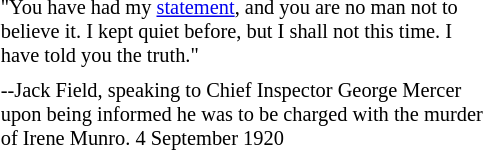<table class="toccolours" style="float: right; margin-left: 0.5em; margin-right: 1em; font-size: 85%; background:#t5dbf1; color:black; width:27em; max-width: 27%;" cellspacing="5">
<tr>
<td style="text-align: left;">"You have had my <a href='#'>statement</a>, and you are no man not to believe it. I kept quiet before, but I shall not this time. I have told you the truth."</td>
</tr>
<tr>
<td style="text-align: left;">--Jack Field, speaking to Chief Inspector George Mercer upon being informed he was to be charged with the murder of Irene Munro. 4 September 1920</td>
</tr>
</table>
